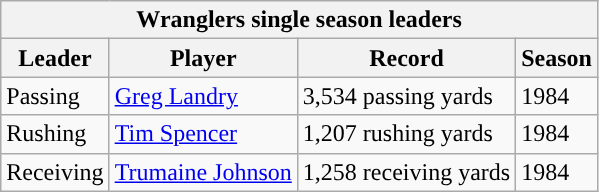<table class="wikitable">
<tr>
<th colspan="5">Wranglers single season leaders</th>
</tr>
<tr>
<th>Leader</th>
<th>Player</th>
<th>Record</th>
<th>Season</th>
</tr>
<tr>
<td>Passing</td>
<td><a href='#'>Greg Landry</a></td>
<td>3,534 passing yards</td>
<td>1984</td>
</tr>
<tr>
<td>Rushing</td>
<td><a href='#'>Tim Spencer</a></td>
<td>1,207 rushing yards</td>
<td>1984</td>
</tr>
<tr>
<td>Receiving</td>
<td><a href='#'>Trumaine Johnson</a></td>
<td>1,258 receiving yards</td>
<td>1984</td>
</tr>
</table>
